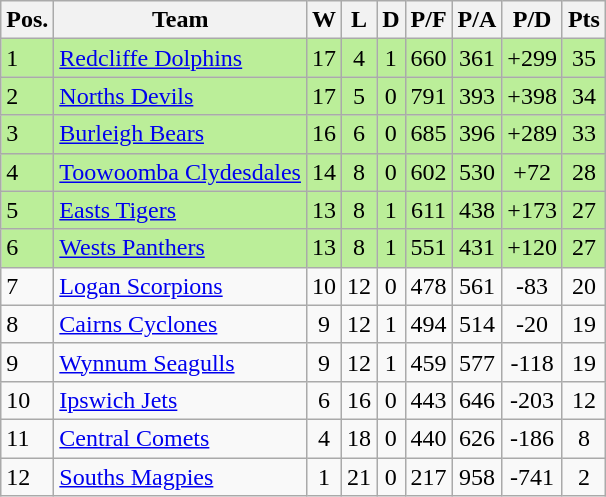<table class="wikitable">
<tr>
<th>Pos.</th>
<th>Team</th>
<th>W</th>
<th>L</th>
<th>D</th>
<th>P/F</th>
<th>P/A</th>
<th>P/D</th>
<th>Pts</th>
</tr>
<tr bgcolor="#bbee99">
<td>1</td>
<td> <a href='#'>Redcliffe Dolphins</a></td>
<td align = center>17</td>
<td align = center>4</td>
<td align = center>1</td>
<td align = center>660</td>
<td align = center>361</td>
<td align = center>+299</td>
<td align = center>35</td>
</tr>
<tr bgcolor="#bbee99">
<td>2</td>
<td> <a href='#'>Norths Devils</a></td>
<td align = center>17</td>
<td align = center>5</td>
<td align = center>0</td>
<td align = center>791</td>
<td align = center>393</td>
<td align = center>+398</td>
<td align = center>34</td>
</tr>
<tr bgcolor="#bbee99">
<td>3</td>
<td> <a href='#'>Burleigh Bears</a></td>
<td align = center>16</td>
<td align = center>6</td>
<td align = center>0</td>
<td align = center>685</td>
<td align = center>396</td>
<td align = center>+289</td>
<td align = center>33</td>
</tr>
<tr bgcolor="#bbee99">
<td>4</td>
<td> <a href='#'>Toowoomba Clydesdales</a></td>
<td align = center>14</td>
<td align = center>8</td>
<td align = center>0</td>
<td align = center>602</td>
<td align = center>530</td>
<td align = center>+72</td>
<td align = center>28</td>
</tr>
<tr bgcolor="#bbee99">
<td>5</td>
<td> <a href='#'>Easts Tigers</a></td>
<td align = center>13</td>
<td align = center>8</td>
<td align = center>1</td>
<td align = center>611</td>
<td align = center>438</td>
<td align = center>+173</td>
<td align = center>27</td>
</tr>
<tr bgcolor="#bbee99">
<td>6</td>
<td> <a href='#'>Wests Panthers</a></td>
<td align = center>13</td>
<td align = center>8</td>
<td align = center>1</td>
<td align = center>551</td>
<td align = center>431</td>
<td align = center>+120</td>
<td align = center>27</td>
</tr>
<tr>
<td>7</td>
<td> <a href='#'>Logan Scorpions</a></td>
<td align = center>10</td>
<td align = center>12</td>
<td align = center>0</td>
<td align = center>478</td>
<td align = center>561</td>
<td align = center>-83</td>
<td align = center>20</td>
</tr>
<tr>
<td>8</td>
<td> <a href='#'>Cairns Cyclones</a></td>
<td align = center>9</td>
<td align = center>12</td>
<td align = center>1</td>
<td align = center>494</td>
<td align = center>514</td>
<td align = center>-20</td>
<td align = center>19</td>
</tr>
<tr>
<td>9</td>
<td> <a href='#'>Wynnum Seagulls</a></td>
<td align = center>9</td>
<td align = center>12</td>
<td align = center>1</td>
<td align = center>459</td>
<td align = center>577</td>
<td align = center>-118</td>
<td align = center>19</td>
</tr>
<tr>
<td>10</td>
<td> <a href='#'>Ipswich Jets</a></td>
<td align = center>6</td>
<td align = center>16</td>
<td align = center>0</td>
<td align = center>443</td>
<td align = center>646</td>
<td align = center>-203</td>
<td align = center>12</td>
</tr>
<tr>
<td>11</td>
<td> <a href='#'>Central Comets</a></td>
<td align = center>4</td>
<td align = center>18</td>
<td align = center>0</td>
<td align = center>440</td>
<td align = center>626</td>
<td align = center>-186</td>
<td align = center>8</td>
</tr>
<tr>
<td>12</td>
<td> <a href='#'>Souths Magpies</a></td>
<td align = center>1</td>
<td align = center>21</td>
<td align = center>0</td>
<td align = center>217</td>
<td align = center>958</td>
<td align = center>-741</td>
<td align = center>2</td>
</tr>
</table>
